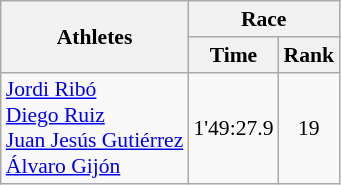<table class="wikitable" border="1" style="font-size:90%">
<tr>
<th rowspan=2>Athletes</th>
<th colspan=2>Race</th>
</tr>
<tr>
<th>Time</th>
<th>Rank</th>
</tr>
<tr>
<td><a href='#'>Jordi Ribó</a><br><a href='#'>Diego Ruiz</a><br><a href='#'>Juan Jesús Gutiérrez</a><br><a href='#'>Álvaro Gijón</a></td>
<td align=center>1'49:27.9</td>
<td align=center>19</td>
</tr>
</table>
